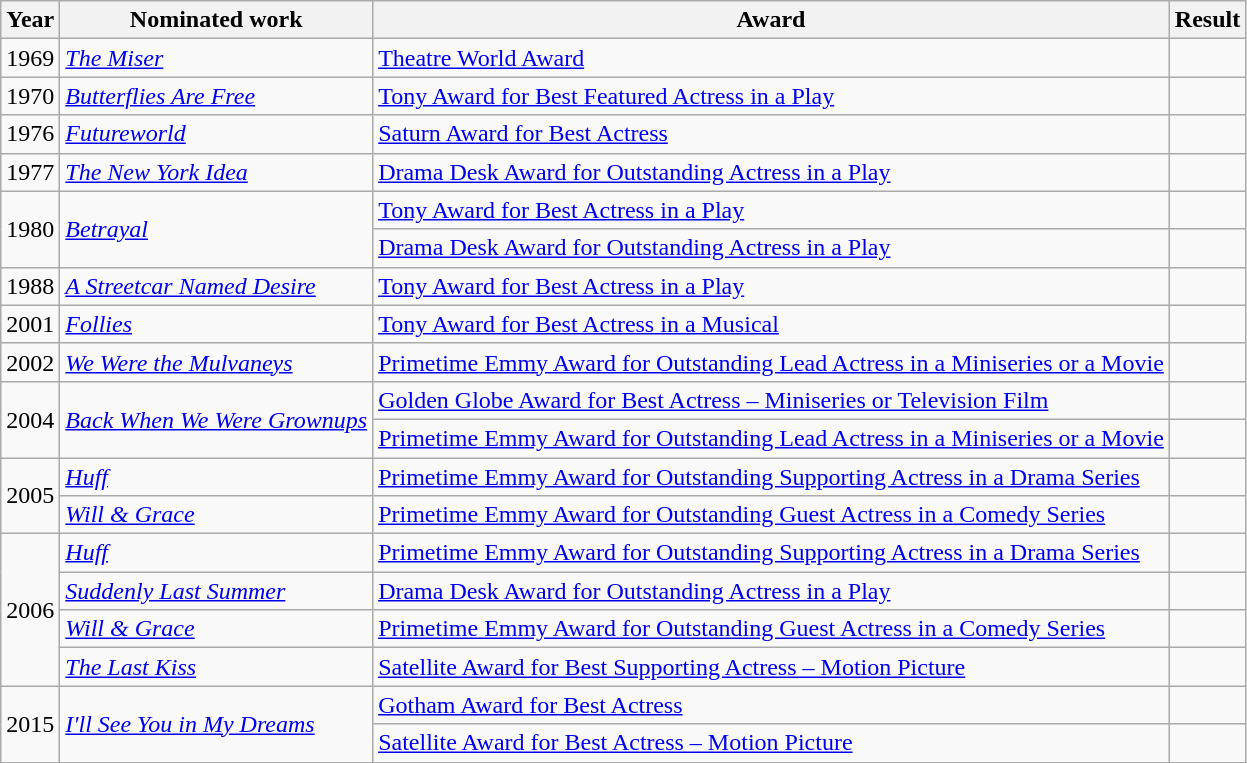<table class="wikitable sortable">
<tr>
<th>Year</th>
<th>Nominated work</th>
<th>Award</th>
<th>Result</th>
</tr>
<tr>
<td>1969</td>
<td><em><a href='#'>The Miser</a></em></td>
<td><a href='#'>Theatre World Award</a></td>
<td></td>
</tr>
<tr>
<td>1970</td>
<td><em><a href='#'>Butterflies Are Free</a></em></td>
<td><a href='#'>Tony Award for Best Featured Actress in a Play</a></td>
<td></td>
</tr>
<tr>
<td>1976</td>
<td><em><a href='#'>Futureworld</a></em></td>
<td><a href='#'>Saturn Award for Best Actress</a></td>
<td></td>
</tr>
<tr>
<td>1977</td>
<td><em><a href='#'>The New York Idea</a></em></td>
<td><a href='#'>Drama Desk Award for Outstanding Actress in a Play</a></td>
<td></td>
</tr>
<tr>
<td rowspan="2">1980</td>
<td rowspan="2"><em><a href='#'>Betrayal</a></em></td>
<td><a href='#'>Tony Award for Best Actress in a Play</a></td>
<td></td>
</tr>
<tr>
<td><a href='#'>Drama Desk Award for Outstanding Actress in a Play</a></td>
<td></td>
</tr>
<tr>
<td>1988</td>
<td><em><a href='#'>A Streetcar Named Desire</a></em></td>
<td><a href='#'>Tony Award for Best Actress in a Play</a></td>
<td></td>
</tr>
<tr>
<td>2001</td>
<td><em><a href='#'>Follies</a></em></td>
<td><a href='#'>Tony Award for Best Actress in a Musical</a></td>
<td></td>
</tr>
<tr>
<td>2002</td>
<td><em><a href='#'>We Were the Mulvaneys</a></em></td>
<td><a href='#'>Primetime Emmy Award for Outstanding Lead Actress in a Miniseries or a Movie</a></td>
<td></td>
</tr>
<tr>
<td rowspan="2">2004</td>
<td rowspan="2"><em><a href='#'>Back When We Were Grownups</a></em></td>
<td><a href='#'>Golden Globe Award for Best Actress – Miniseries or Television Film</a></td>
<td></td>
</tr>
<tr>
<td><a href='#'>Primetime Emmy Award for Outstanding Lead Actress in a Miniseries or a Movie</a></td>
<td></td>
</tr>
<tr>
<td rowspan="2">2005</td>
<td><em><a href='#'>Huff</a></em></td>
<td><a href='#'>Primetime Emmy Award for Outstanding Supporting Actress in a Drama Series</a></td>
<td></td>
</tr>
<tr>
<td><em><a href='#'>Will & Grace</a></em></td>
<td><a href='#'>Primetime Emmy Award for Outstanding Guest Actress in a Comedy Series</a></td>
<td></td>
</tr>
<tr>
<td rowspan="4">2006</td>
<td><em><a href='#'>Huff</a></em></td>
<td><a href='#'>Primetime Emmy Award for Outstanding Supporting Actress in a Drama Series</a></td>
<td></td>
</tr>
<tr>
<td><em><a href='#'>Suddenly Last Summer</a></em></td>
<td><a href='#'>Drama Desk Award for Outstanding Actress in a Play</a></td>
<td></td>
</tr>
<tr>
<td><em><a href='#'>Will & Grace</a></em></td>
<td><a href='#'>Primetime Emmy Award for Outstanding Guest Actress in a Comedy Series</a></td>
<td></td>
</tr>
<tr>
<td><em><a href='#'>The Last Kiss</a></em></td>
<td><a href='#'>Satellite Award for Best Supporting Actress – Motion Picture</a></td>
<td></td>
</tr>
<tr>
<td rowspan="2">2015</td>
<td rowspan="2"><em><a href='#'>I'll See You in My Dreams</a></em></td>
<td><a href='#'>Gotham Award for Best Actress</a></td>
<td></td>
</tr>
<tr>
<td><a href='#'>Satellite Award for Best Actress – Motion Picture</a></td>
<td></td>
</tr>
<tr>
</tr>
</table>
